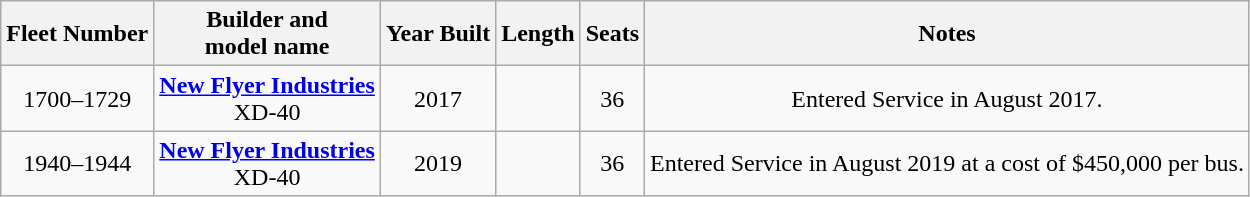<table class="wikitable sortable" style="text-align:center" style="font-size: 95%;">
<tr>
<th>Fleet Number</th>
<th>Builder and<br>model name</th>
<th>Year Built</th>
<th>Length</th>
<th>Seats</th>
<th class=unsortable>Notes</th>
</tr>
<tr>
<td align="center">1700–1729</td>
<td align="center"><strong><a href='#'>New Flyer Industries</a></strong><br>XD-40</td>
<td align="center">2017</td>
<td align="center"></td>
<td align="center">36</td>
<td align="center">Entered Service in August 2017. </td>
</tr>
<tr>
<td align="center">1940–1944</td>
<td align="center"><strong><a href='#'>New Flyer Industries</a></strong><br>XD-40</td>
<td align="center">2019</td>
<td align="center"></td>
<td align="center">36</td>
<td align="center">Entered Service in August 2019 at a cost of $450,000 per bus. </td>
</tr>
</table>
